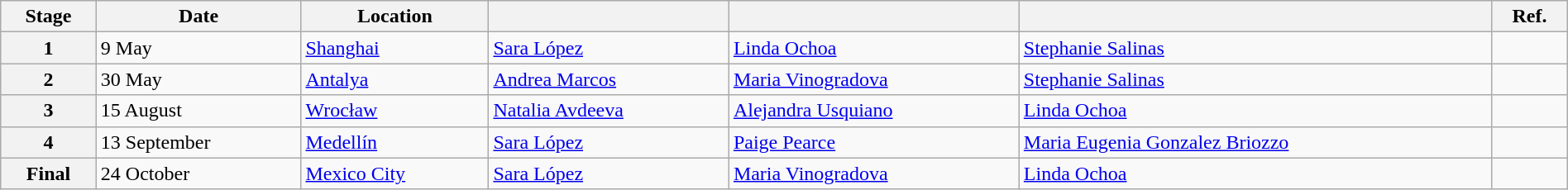<table class="wikitable" style="width:100%">
<tr>
<th>Stage</th>
<th>Date</th>
<th>Location</th>
<th></th>
<th></th>
<th></th>
<th>Ref.</th>
</tr>
<tr>
<th>1</th>
<td>9 May</td>
<td> <a href='#'>Shanghai</a></td>
<td> <a href='#'>Sara López</a></td>
<td> <a href='#'>Linda Ochoa</a></td>
<td> <a href='#'>Stephanie Salinas</a></td>
<td></td>
</tr>
<tr>
<th>2</th>
<td>30 May</td>
<td> <a href='#'>Antalya</a></td>
<td> <a href='#'>Andrea Marcos</a></td>
<td> <a href='#'>Maria Vinogradova</a></td>
<td> <a href='#'>Stephanie Salinas</a></td>
<td></td>
</tr>
<tr>
<th>3</th>
<td>15 August</td>
<td> <a href='#'>Wrocław</a></td>
<td> <a href='#'>Natalia Avdeeva</a></td>
<td> <a href='#'>Alejandra Usquiano</a></td>
<td> <a href='#'>Linda Ochoa</a></td>
<td></td>
</tr>
<tr>
<th>4</th>
<td>13 September</td>
<td> <a href='#'>Medellín</a></td>
<td> <a href='#'>Sara López</a></td>
<td> <a href='#'>Paige Pearce</a></td>
<td> <a href='#'>Maria Eugenia Gonzalez Briozzo</a></td>
<td></td>
</tr>
<tr>
<th>Final</th>
<td>24 October</td>
<td> <a href='#'>Mexico City</a></td>
<td> <a href='#'>Sara López</a></td>
<td> <a href='#'>Maria Vinogradova</a></td>
<td> <a href='#'>Linda Ochoa</a></td>
<td></td>
</tr>
</table>
